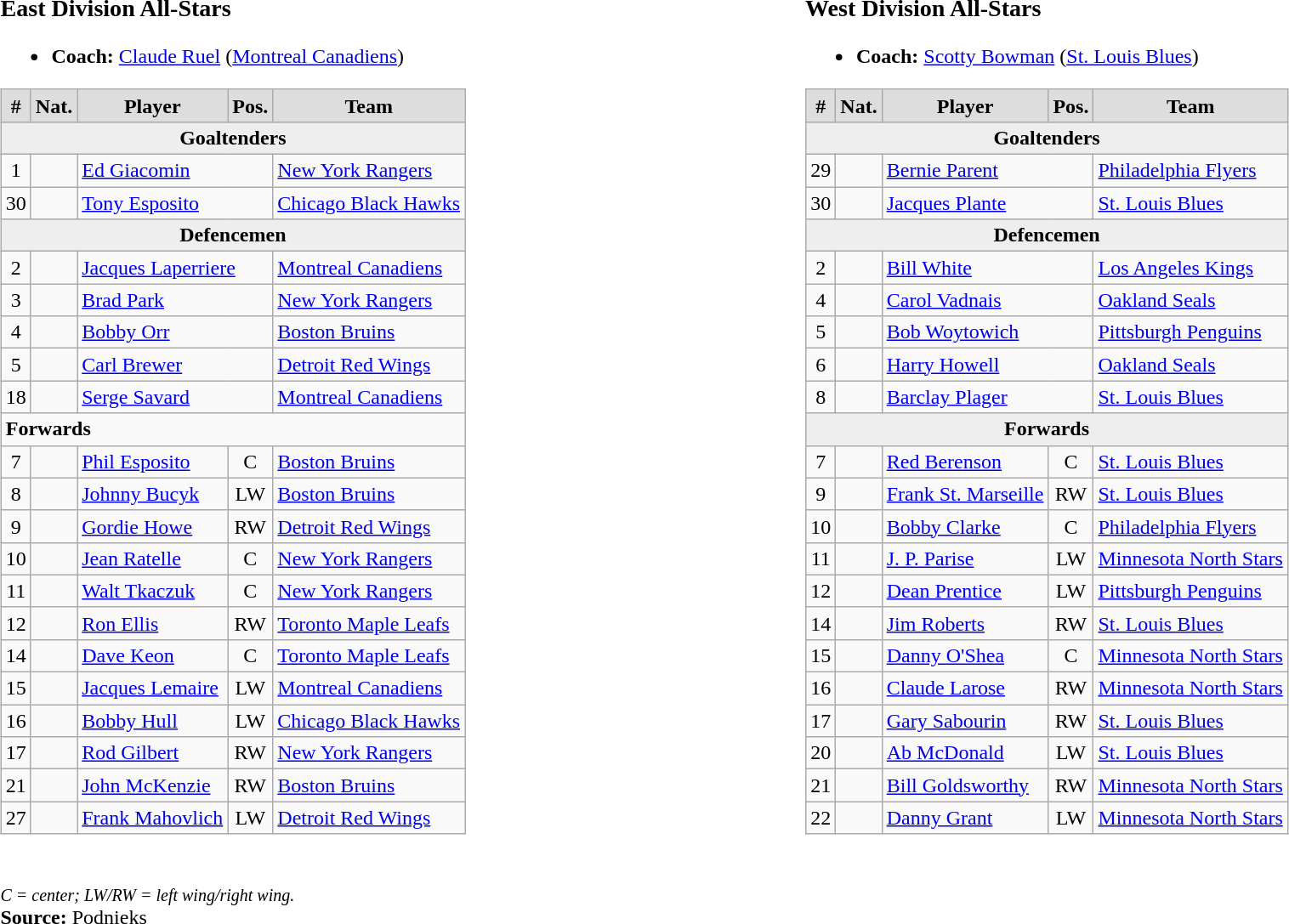<table width=100%>
<tr>
<td valign=top width=50% align=left><br><h3>East Division All-Stars</h3><ul><li><strong>Coach:</strong> <a href='#'>Claude Ruel</a> (<a href='#'>Montreal Canadiens</a>)</li></ul><table class="wikitable">
<tr style="font-weight:bold; background-color:#dddddd;" align="center" |>
<td>#</td>
<td>Nat.</td>
<td>Player</td>
<td>Pos.</td>
<td>Team</td>
</tr>
<tr style="font-weight:bold; background-color:#eeeeee;" align="center" |>
<td colspan="5"><strong>Goaltenders</strong></td>
</tr>
<tr>
<td align="center">1</td>
<td align="center"></td>
<td colspan="2"><a href='#'>Ed Giacomin</a></td>
<td><a href='#'>New York Rangers</a></td>
</tr>
<tr>
<td align="center">30</td>
<td align="center"></td>
<td colspan="2"><a href='#'>Tony Esposito</a></td>
<td><a href='#'>Chicago Black Hawks</a></td>
</tr>
<tr style="font-weight:bold; background-color:#eeeeee;" align="center" |>
<td colspan="5"><strong>Defencemen</strong></td>
</tr>
<tr>
<td align="center">2</td>
<td align="center"></td>
<td colspan="2"><a href='#'>Jacques Laperriere</a></td>
<td><a href='#'>Montreal Canadiens</a></td>
</tr>
<tr>
<td align="center">3</td>
<td align="center"></td>
<td colspan="2"><a href='#'>Brad Park</a></td>
<td><a href='#'>New York Rangers</a></td>
</tr>
<tr>
<td align="center">4</td>
<td align="center"></td>
<td colspan="2"><a href='#'>Bobby Orr</a></td>
<td><a href='#'>Boston Bruins</a></td>
</tr>
<tr>
<td align="center">5</td>
<td align="center"></td>
<td colspan="2"><a href='#'>Carl Brewer</a></td>
<td><a href='#'>Detroit Red Wings</a></td>
</tr>
<tr>
<td align="center">18</td>
<td align="center"></td>
<td colspan="2"><a href='#'>Serge Savard</a></td>
<td><a href='#'>Montreal Canadiens</a></td>
</tr>
<tr>
<td colspan="5"><strong>Forwards</strong></td>
</tr>
<tr>
<td align="center">7</td>
<td align="center"></td>
<td><a href='#'>Phil Esposito</a></td>
<td align="center">C</td>
<td><a href='#'>Boston Bruins</a></td>
</tr>
<tr>
<td align="center">8</td>
<td align="center"></td>
<td><a href='#'>Johnny Bucyk</a></td>
<td align="center">LW</td>
<td><a href='#'>Boston Bruins</a></td>
</tr>
<tr>
<td align="center">9</td>
<td align="center"></td>
<td><a href='#'>Gordie Howe</a></td>
<td align="center">RW</td>
<td><a href='#'>Detroit Red Wings</a></td>
</tr>
<tr>
<td align="center">10</td>
<td align="center"></td>
<td><a href='#'>Jean Ratelle</a></td>
<td align="center">C</td>
<td><a href='#'>New York Rangers</a></td>
</tr>
<tr>
<td align="center">11</td>
<td align="center"></td>
<td><a href='#'>Walt Tkaczuk</a></td>
<td align="center">C</td>
<td><a href='#'>New York Rangers</a></td>
</tr>
<tr>
<td align="center">12</td>
<td align="center"></td>
<td><a href='#'>Ron Ellis</a></td>
<td align="center">RW</td>
<td><a href='#'>Toronto Maple Leafs</a></td>
</tr>
<tr>
<td align="center">14</td>
<td align="center"></td>
<td><a href='#'>Dave Keon</a></td>
<td align="center">C</td>
<td><a href='#'>Toronto Maple Leafs</a></td>
</tr>
<tr>
<td align="center">15</td>
<td align="center"></td>
<td><a href='#'>Jacques Lemaire</a></td>
<td align="center">LW</td>
<td><a href='#'>Montreal Canadiens</a></td>
</tr>
<tr>
<td align="center">16</td>
<td align="center"></td>
<td><a href='#'>Bobby Hull</a></td>
<td align="center">LW</td>
<td><a href='#'>Chicago Black Hawks</a></td>
</tr>
<tr>
<td align="center">17</td>
<td align="center"></td>
<td><a href='#'>Rod Gilbert</a></td>
<td align="center">RW</td>
<td><a href='#'>New York Rangers</a></td>
</tr>
<tr>
<td align="center">21</td>
<td align="center"></td>
<td><a href='#'>John McKenzie</a></td>
<td align="center">RW</td>
<td><a href='#'>Boston Bruins</a></td>
</tr>
<tr>
<td align="center">27</td>
<td align="center"></td>
<td><a href='#'>Frank Mahovlich</a></td>
<td align="center">LW</td>
<td><a href='#'>Detroit Red Wings</a></td>
</tr>
</table>
</td>
<td valign=top width=50% align=left><br><h3>West Division All-Stars</h3><ul><li><strong>Coach:</strong> <a href='#'>Scotty Bowman</a> (<a href='#'>St. Louis Blues</a>)</li></ul><table class="wikitable">
<tr style="font-weight:bold; background-color:#dddddd;" align="center" |>
<td>#</td>
<td>Nat.</td>
<td>Player</td>
<td>Pos.</td>
<td>Team</td>
</tr>
<tr style="font-weight:bold; background-color:#eeeeee;" align="center" |>
<td colspan="5"><strong>Goaltenders</strong></td>
</tr>
<tr>
<td align="center">29</td>
<td align="center"></td>
<td colspan="2"><a href='#'>Bernie Parent</a></td>
<td><a href='#'>Philadelphia Flyers</a></td>
</tr>
<tr>
<td align="center">30</td>
<td align="center"></td>
<td colspan="2"><a href='#'>Jacques Plante</a></td>
<td><a href='#'>St. Louis Blues</a></td>
</tr>
<tr style="font-weight:bold; background-color:#eeeeee;" align="center" |>
<td colspan="5"><strong>Defencemen</strong></td>
</tr>
<tr>
<td align="center">2</td>
<td align="center"></td>
<td colspan="2"><a href='#'>Bill White</a></td>
<td><a href='#'>Los Angeles Kings</a></td>
</tr>
<tr>
<td align="center">4</td>
<td align="center"></td>
<td colspan="2"><a href='#'>Carol Vadnais</a></td>
<td><a href='#'>Oakland Seals</a></td>
</tr>
<tr>
<td align="center">5</td>
<td align="center"></td>
<td colspan="2"><a href='#'>Bob Woytowich</a></td>
<td><a href='#'>Pittsburgh Penguins</a></td>
</tr>
<tr>
<td align="center">6</td>
<td align="center"></td>
<td colspan="2"><a href='#'>Harry Howell</a></td>
<td><a href='#'>Oakland Seals</a></td>
</tr>
<tr>
<td align="center">8</td>
<td align="center"></td>
<td colspan="2"><a href='#'>Barclay Plager</a></td>
<td><a href='#'>St. Louis Blues</a></td>
</tr>
<tr style="font-weight:bold; background-color:#eeeeee;" align="center" |>
<td colspan="5"><strong>Forwards</strong></td>
</tr>
<tr>
<td align="center">7</td>
<td align="center"></td>
<td><a href='#'>Red Berenson</a></td>
<td align="center">C</td>
<td><a href='#'>St. Louis Blues</a></td>
</tr>
<tr>
<td align="center">9</td>
<td align="center"></td>
<td><a href='#'>Frank St. Marseille</a></td>
<td align="center">RW</td>
<td><a href='#'>St. Louis Blues</a></td>
</tr>
<tr>
<td align="center">10</td>
<td align="center"></td>
<td><a href='#'>Bobby Clarke</a></td>
<td align="center">C</td>
<td><a href='#'>Philadelphia Flyers</a></td>
</tr>
<tr>
<td align="center">11</td>
<td align="center"></td>
<td><a href='#'>J. P. Parise</a></td>
<td align="center">LW</td>
<td><a href='#'>Minnesota North Stars</a></td>
</tr>
<tr>
<td align="center">12</td>
<td align="center"></td>
<td><a href='#'>Dean Prentice</a></td>
<td align="center">LW</td>
<td><a href='#'>Pittsburgh Penguins</a></td>
</tr>
<tr>
<td align="center">14</td>
<td align="center"></td>
<td><a href='#'>Jim Roberts</a></td>
<td align="center">RW</td>
<td><a href='#'>St. Louis Blues</a></td>
</tr>
<tr>
<td align="center">15</td>
<td align="center"></td>
<td><a href='#'>Danny O'Shea</a></td>
<td align="center">C</td>
<td><a href='#'>Minnesota North Stars</a></td>
</tr>
<tr>
<td align="center">16</td>
<td align="center"></td>
<td><a href='#'>Claude Larose</a></td>
<td align="center">RW</td>
<td><a href='#'>Minnesota North Stars</a></td>
</tr>
<tr>
<td align="center">17</td>
<td align="center"></td>
<td><a href='#'>Gary Sabourin</a></td>
<td align="center">RW</td>
<td><a href='#'>St. Louis Blues</a></td>
</tr>
<tr>
<td align="center">20</td>
<td align="center"></td>
<td><a href='#'>Ab McDonald</a></td>
<td align="center">LW</td>
<td><a href='#'>St. Louis Blues</a></td>
</tr>
<tr>
<td align="center">21</td>
<td align="center"></td>
<td><a href='#'>Bill Goldsworthy</a></td>
<td align="center">RW</td>
<td><a href='#'>Minnesota North Stars</a></td>
</tr>
<tr>
<td align="center">22</td>
<td align="center"></td>
<td><a href='#'>Danny Grant</a></td>
<td align="center">LW</td>
<td><a href='#'>Minnesota North Stars</a></td>
</tr>
</table>
</td>
</tr>
<tr>
<td colspan="2"><br><small><em>C = center; LW/RW = left wing/right wing.</em></small><br><strong>Source:</strong> Podnieks</td>
</tr>
</table>
